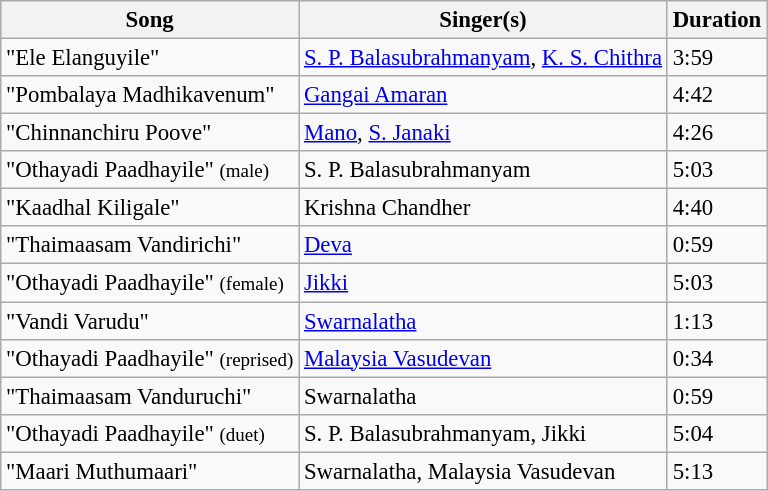<table class="wikitable" style="font-size:95%;">
<tr>
<th>Song</th>
<th>Singer(s)</th>
<th>Duration</th>
</tr>
<tr>
<td>"Ele Elanguyile"</td>
<td><a href='#'>S. P. Balasubrahmanyam</a>, <a href='#'>K. S. Chithra</a></td>
<td>3:59</td>
</tr>
<tr>
<td>"Pombalaya Madhikavenum"</td>
<td><a href='#'>Gangai Amaran</a></td>
<td>4:42</td>
</tr>
<tr>
<td>"Chinnanchiru Poove"</td>
<td><a href='#'>Mano</a>, <a href='#'>S. Janaki</a></td>
<td>4:26</td>
</tr>
<tr>
<td>"Othayadi Paadhayile" <small>(male)</small></td>
<td>S. P. Balasubrahmanyam</td>
<td>5:03</td>
</tr>
<tr>
<td>"Kaadhal Kiligale"</td>
<td>Krishna Chandher</td>
<td>4:40</td>
</tr>
<tr>
<td>"Thaimaasam Vandirichi"</td>
<td><a href='#'>Deva</a></td>
<td>0:59</td>
</tr>
<tr>
<td>"Othayadi Paadhayile" <small>(female)</small></td>
<td><a href='#'>Jikki</a></td>
<td>5:03</td>
</tr>
<tr>
<td>"Vandi Varudu"</td>
<td><a href='#'>Swarnalatha</a></td>
<td>1:13</td>
</tr>
<tr>
<td>"Othayadi Paadhayile" <small>(reprised)</small></td>
<td><a href='#'>Malaysia Vasudevan</a></td>
<td>0:34</td>
</tr>
<tr>
<td>"Thaimaasam Vanduruchi"</td>
<td>Swarnalatha</td>
<td>0:59</td>
</tr>
<tr>
<td>"Othayadi Paadhayile" <small>(duet)</small></td>
<td>S. P. Balasubrahmanyam, Jikki</td>
<td>5:04</td>
</tr>
<tr>
<td>"Maari Muthumaari"</td>
<td>Swarnalatha, Malaysia Vasudevan</td>
<td>5:13</td>
</tr>
</table>
